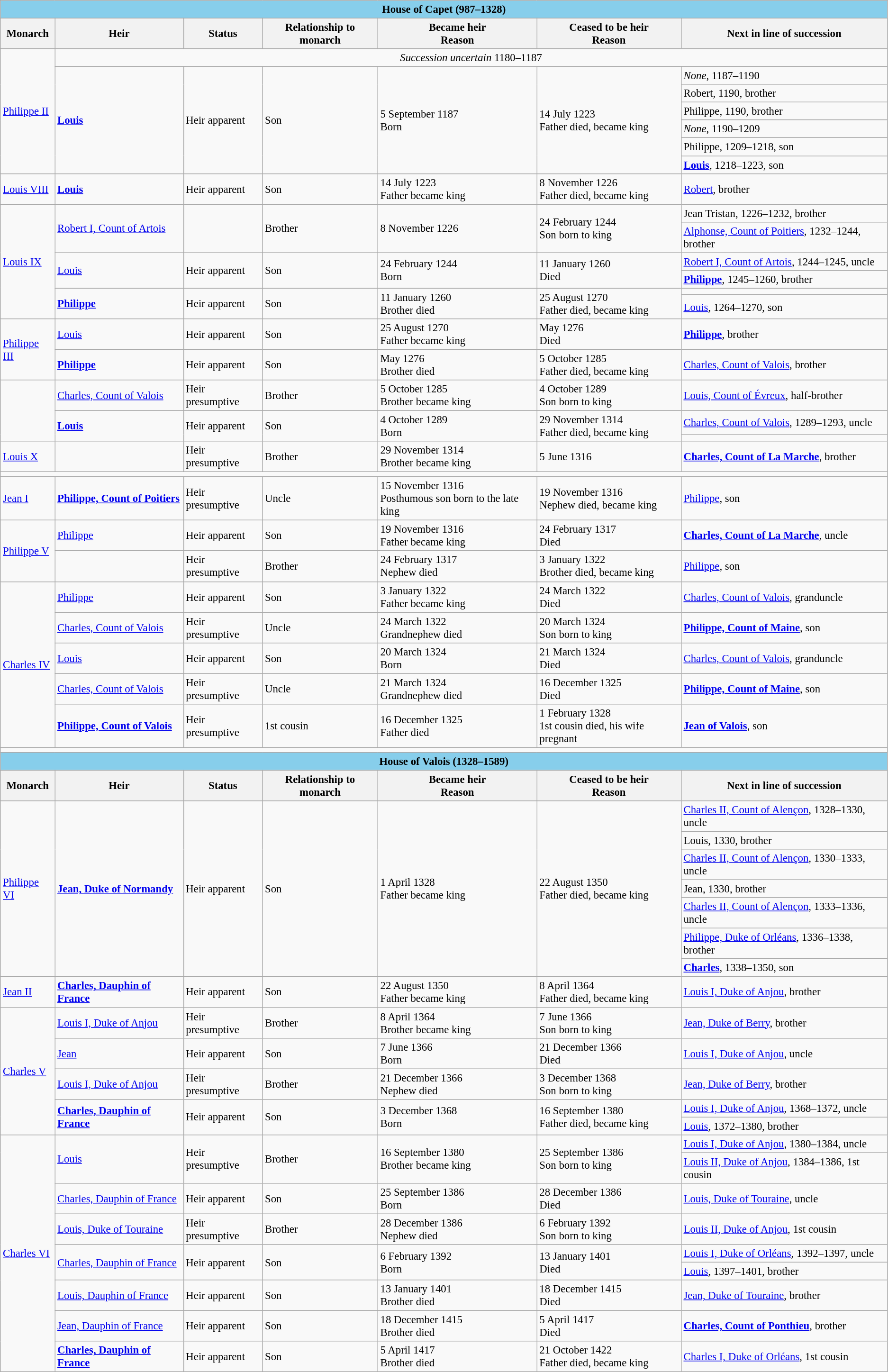<table class="wikitable" style="font-size:95%">
<tr>
<th colspan="7" style="background: skyblue;">House of Capet (987–1328)</th>
</tr>
<tr>
<th>Monarch</th>
<th>Heir</th>
<th>Status</th>
<th>Relationship to monarch</th>
<th>Became heir<br>Reason</th>
<th>Ceased to be heir<br>Reason</th>
<th>Next in line of succession</th>
</tr>
<tr>
<td rowspan=7><a href='#'>Philippe II</a></td>
<td colspan=6 style="text-align:center"><em>Succession uncertain</em> 1180–1187</td>
</tr>
<tr>
<td rowspan=6><strong><a href='#'>Louis</a></strong></td>
<td rowspan=6>Heir apparent</td>
<td rowspan=6>Son</td>
<td rowspan=6>5 September 1187<br>Born</td>
<td rowspan=6>14 July 1223<br>Father died, became king</td>
<td><em>None</em>, 1187–1190</td>
</tr>
<tr>
<td>Robert, 1190, brother</td>
</tr>
<tr>
<td>Philippe, 1190, brother</td>
</tr>
<tr>
<td><em>None</em>, 1190–1209</td>
</tr>
<tr>
<td>Philippe, 1209–1218, son</td>
</tr>
<tr>
<td><strong><a href='#'>Louis</a></strong>, 1218–1223, son</td>
</tr>
<tr>
<td><a href='#'>Louis VIII</a></td>
<td><strong><a href='#'>Louis</a></strong></td>
<td>Heir apparent</td>
<td>Son</td>
<td>14 July 1223<br>Father became king</td>
<td>8 November 1226<br>Father died, became king</td>
<td><a href='#'>Robert</a>, brother</td>
</tr>
<tr>
<td rowspan=6><a href='#'>Louis IX</a></td>
<td rowspan=2><a href='#'>Robert I, Count of Artois</a></td>
<td rowspan=2></td>
<td rowspan=2>Brother</td>
<td rowspan=2>8 November 1226<br></td>
<td rowspan=2>24 February 1244<br>Son born to king</td>
<td>Jean Tristan, 1226–1232, brother</td>
</tr>
<tr>
<td><a href='#'>Alphonse, Count of Poitiers</a>, 1232–1244, brother</td>
</tr>
<tr>
<td rowspan=2><a href='#'>Louis</a></td>
<td rowspan=2>Heir apparent</td>
<td rowspan=2>Son</td>
<td rowspan=2>24 February 1244<br>Born</td>
<td rowspan=2>11 January 1260<br>Died</td>
<td><a href='#'>Robert I, Count of Artois</a>, 1244–1245, uncle</td>
</tr>
<tr>
<td><strong><a href='#'>Philippe</a></strong>, 1245–1260, brother</td>
</tr>
<tr>
<td rowspan=2><strong><a href='#'>Philippe</a></strong></td>
<td rowspan=2>Heir apparent</td>
<td rowspan=2>Son</td>
<td rowspan=2>11 January 1260<br>Brother died</td>
<td rowspan=2>25 August 1270<br>Father died, became king</td>
<td></td>
</tr>
<tr>
<td><a href='#'>Louis</a>, 1264–1270, son</td>
</tr>
<tr>
<td rowspan=2><a href='#'>Philippe III</a></td>
<td><a href='#'>Louis</a></td>
<td>Heir apparent</td>
<td>Son</td>
<td>25 August 1270<br>Father became king</td>
<td>May 1276<br>Died</td>
<td><strong><a href='#'>Philippe</a></strong>, brother</td>
</tr>
<tr>
<td><strong><a href='#'>Philippe</a></strong></td>
<td>Heir apparent</td>
<td>Son</td>
<td>May 1276<br>Brother died</td>
<td>5 October 1285<br>Father died, became king</td>
<td><a href='#'>Charles, Count of Valois</a>, brother</td>
</tr>
<tr>
<td rowspan=3></td>
<td><a href='#'>Charles, Count of Valois</a></td>
<td>Heir presumptive</td>
<td>Brother</td>
<td>5 October 1285<br>Brother became king</td>
<td>4 October 1289<br>Son born to king</td>
<td><a href='#'>Louis, Count of Évreux</a>, half-brother</td>
</tr>
<tr>
<td rowspan=2><strong><a href='#'>Louis</a></strong></td>
<td rowspan=2>Heir apparent</td>
<td rowspan=2>Son</td>
<td rowspan=2>4 October 1289<br>Born</td>
<td rowspan=2>29 November 1314<br>Father died, became king</td>
<td><a href='#'>Charles, Count of Valois</a>, 1289–1293, uncle</td>
</tr>
<tr>
<td></td>
</tr>
<tr>
<td><a href='#'>Louis X</a></td>
<td></td>
<td>Heir presumptive</td>
<td>Brother</td>
<td>29 November 1314<br>Brother became king</td>
<td>5 June 1316<br></td>
<td><strong><a href='#'>Charles, Count of La Marche</a></strong>, brother</td>
</tr>
<tr>
<td colspan=7 style="text-align:center"></td>
</tr>
<tr>
<td><a href='#'>Jean I</a></td>
<td><strong><a href='#'>Philippe, Count of Poitiers</a></strong></td>
<td>Heir presumptive</td>
<td>Uncle</td>
<td>15 November 1316<br>Posthumous son born to the late king</td>
<td>19 November 1316<br>Nephew died, became king</td>
<td><a href='#'>Philippe</a>, son</td>
</tr>
<tr>
<td rowspan=2><a href='#'>Philippe V</a></td>
<td><a href='#'>Philippe</a></td>
<td>Heir apparent</td>
<td>Son</td>
<td>19 November 1316<br>Father became king</td>
<td>24 February 1317<br>Died</td>
<td><strong><a href='#'>Charles, Count of La Marche</a></strong>, uncle</td>
</tr>
<tr>
<td></td>
<td>Heir presumptive</td>
<td>Brother</td>
<td>24 February 1317<br>Nephew died</td>
<td>3 January 1322<br>Brother died, became king</td>
<td><a href='#'>Philippe</a>, son</td>
</tr>
<tr>
<td rowspan=5><a href='#'>Charles IV</a></td>
<td><a href='#'>Philippe</a></td>
<td>Heir apparent</td>
<td>Son</td>
<td>3 January 1322<br>Father became king</td>
<td>24 March 1322<br>Died</td>
<td><a href='#'>Charles, Count of Valois</a>, granduncle</td>
</tr>
<tr>
<td><a href='#'>Charles, Count of Valois</a></td>
<td>Heir presumptive</td>
<td>Uncle</td>
<td>24 March 1322<br>Grandnephew died</td>
<td>20 March 1324<br>Son born to king</td>
<td><strong><a href='#'>Philippe, Count of Maine</a></strong>, son</td>
</tr>
<tr>
<td><a href='#'>Louis</a></td>
<td>Heir apparent</td>
<td>Son</td>
<td>20 March 1324<br>Born</td>
<td>21 March 1324<br>Died</td>
<td><a href='#'>Charles, Count of Valois</a>, granduncle</td>
</tr>
<tr>
<td><a href='#'>Charles, Count of Valois</a></td>
<td>Heir presumptive</td>
<td>Uncle</td>
<td>21 March 1324<br>Grandnephew died</td>
<td>16 December 1325<br>Died</td>
<td><strong><a href='#'>Philippe, Count of Maine</a></strong>, son</td>
</tr>
<tr>
<td><strong><a href='#'>Philippe, Count of Valois</a></strong></td>
<td>Heir presumptive</td>
<td>1st cousin</td>
<td>16 December 1325<br>Father died</td>
<td>1 February 1328<br>1st cousin died, his wife pregnant</td>
<td><strong><a href='#'>Jean of Valois</a></strong>, son</td>
</tr>
<tr>
<td colspan=7 style="text-align:center"></td>
</tr>
<tr>
<th colspan="7" style="background: skyblue;">House of Valois (1328–1589)</th>
</tr>
<tr>
<th>Monarch</th>
<th>Heir</th>
<th>Status</th>
<th>Relationship to monarch</th>
<th>Became heir<br>Reason</th>
<th>Ceased to be heir<br>Reason</th>
<th>Next in line of succession</th>
</tr>
<tr>
<td rowspan=7><a href='#'>Philippe VI</a></td>
<td rowspan=7><strong><a href='#'>Jean, Duke of Normandy</a></strong></td>
<td rowspan=7>Heir apparent</td>
<td rowspan=7>Son</td>
<td rowspan=7>1 April 1328<br>Father became king</td>
<td rowspan=7>22 August 1350<br>Father died, became king</td>
<td><a href='#'>Charles II, Count of Alençon</a>, 1328–1330, uncle</td>
</tr>
<tr>
<td>Louis, 1330, brother</td>
</tr>
<tr>
<td><a href='#'>Charles II, Count of Alençon</a>, 1330–1333, uncle</td>
</tr>
<tr>
<td>Jean, 1330, brother</td>
</tr>
<tr>
<td><a href='#'>Charles II, Count of Alençon</a>, 1333–1336, uncle</td>
</tr>
<tr>
<td><a href='#'>Philippe, Duke of Orléans</a>, 1336–1338, brother</td>
</tr>
<tr>
<td><strong><a href='#'>Charles</a></strong>, 1338–1350, son</td>
</tr>
<tr>
<td><a href='#'>Jean II</a></td>
<td><strong><a href='#'>Charles, Dauphin of France</a></strong></td>
<td>Heir apparent</td>
<td>Son</td>
<td>22 August 1350<br>Father became king</td>
<td>8 April 1364<br>Father died, became king</td>
<td><a href='#'>Louis I, Duke of Anjou</a>, brother</td>
</tr>
<tr>
<td rowspan=5><a href='#'>Charles V</a></td>
<td><a href='#'>Louis I, Duke of Anjou</a></td>
<td>Heir presumptive</td>
<td>Brother</td>
<td>8 April 1364<br>Brother became king</td>
<td>7 June 1366<br>Son born to king</td>
<td><a href='#'>Jean, Duke of Berry</a>, brother</td>
</tr>
<tr>
<td><a href='#'>Jean</a></td>
<td>Heir apparent</td>
<td>Son</td>
<td>7 June 1366<br>Born</td>
<td>21 December 1366<br>Died</td>
<td><a href='#'>Louis I, Duke of Anjou</a>, uncle</td>
</tr>
<tr>
<td><a href='#'>Louis I, Duke of Anjou</a></td>
<td>Heir presumptive</td>
<td>Brother</td>
<td>21 December 1366<br>Nephew died</td>
<td>3 December 1368<br>Son born to king</td>
<td><a href='#'>Jean, Duke of Berry</a>, brother</td>
</tr>
<tr>
<td rowspan=2><strong><a href='#'>Charles, Dauphin of France</a></strong></td>
<td rowspan=2>Heir apparent</td>
<td rowspan=2>Son</td>
<td rowspan=2>3 December 1368<br>Born</td>
<td rowspan=2>16 September 1380<br>Father died, became king</td>
<td><a href='#'>Louis I, Duke of Anjou</a>, 1368–1372, uncle</td>
</tr>
<tr>
<td><a href='#'>Louis</a>, 1372–1380, brother</td>
</tr>
<tr>
<td rowspan=9><a href='#'>Charles VI</a></td>
<td rowspan=2><a href='#'>Louis</a></td>
<td rowspan=2>Heir presumptive</td>
<td rowspan=2>Brother</td>
<td rowspan=2>16 September 1380<br>Brother became king</td>
<td rowspan=2>25 September 1386<br>Son born to king</td>
<td><a href='#'>Louis I, Duke of Anjou</a>, 1380–1384, uncle</td>
</tr>
<tr>
<td><a href='#'>Louis II, Duke of Anjou</a>, 1384–1386, 1st cousin</td>
</tr>
<tr>
<td><a href='#'>Charles, Dauphin of France</a></td>
<td>Heir apparent</td>
<td>Son</td>
<td>25 September 1386<br>Born</td>
<td>28 December 1386<br>Died</td>
<td><a href='#'>Louis, Duke of Touraine</a>, uncle</td>
</tr>
<tr>
<td><a href='#'>Louis, Duke of Touraine</a></td>
<td>Heir presumptive</td>
<td>Brother</td>
<td>28 December 1386<br>Nephew died</td>
<td>6 February 1392<br>Son born to king</td>
<td><a href='#'>Louis II, Duke of Anjou</a>, 1st cousin</td>
</tr>
<tr>
<td rowspan=2><a href='#'>Charles, Dauphin of France</a></td>
<td rowspan=2>Heir apparent</td>
<td rowspan=2>Son</td>
<td rowspan=2>6 February 1392<br>Born</td>
<td rowspan=2>13 January 1401<br>Died</td>
<td><a href='#'>Louis I, Duke of Orléans</a>, 1392–1397, uncle</td>
</tr>
<tr>
<td><a href='#'>Louis</a>, 1397–1401, brother</td>
</tr>
<tr>
<td><a href='#'>Louis, Dauphin of France</a></td>
<td>Heir apparent</td>
<td>Son</td>
<td>13 January 1401<br>Brother died</td>
<td>18 December 1415<br>Died</td>
<td><a href='#'>Jean, Duke of Touraine</a>, brother</td>
</tr>
<tr>
<td><a href='#'>Jean, Dauphin of France</a></td>
<td>Heir apparent</td>
<td>Son</td>
<td>18 December 1415<br>Brother died</td>
<td>5 April 1417<br>Died</td>
<td><strong><a href='#'>Charles, Count of Ponthieu</a></strong>, brother</td>
</tr>
<tr>
<td><strong><a href='#'>Charles, Dauphin of France</a></strong></td>
<td>Heir apparent</td>
<td>Son</td>
<td>5 April 1417<br>Brother died</td>
<td>21 October 1422<br>Father died, became king</td>
<td><a href='#'>Charles I, Duke of Orléans</a>, 1st cousin</td>
</tr>
</table>
